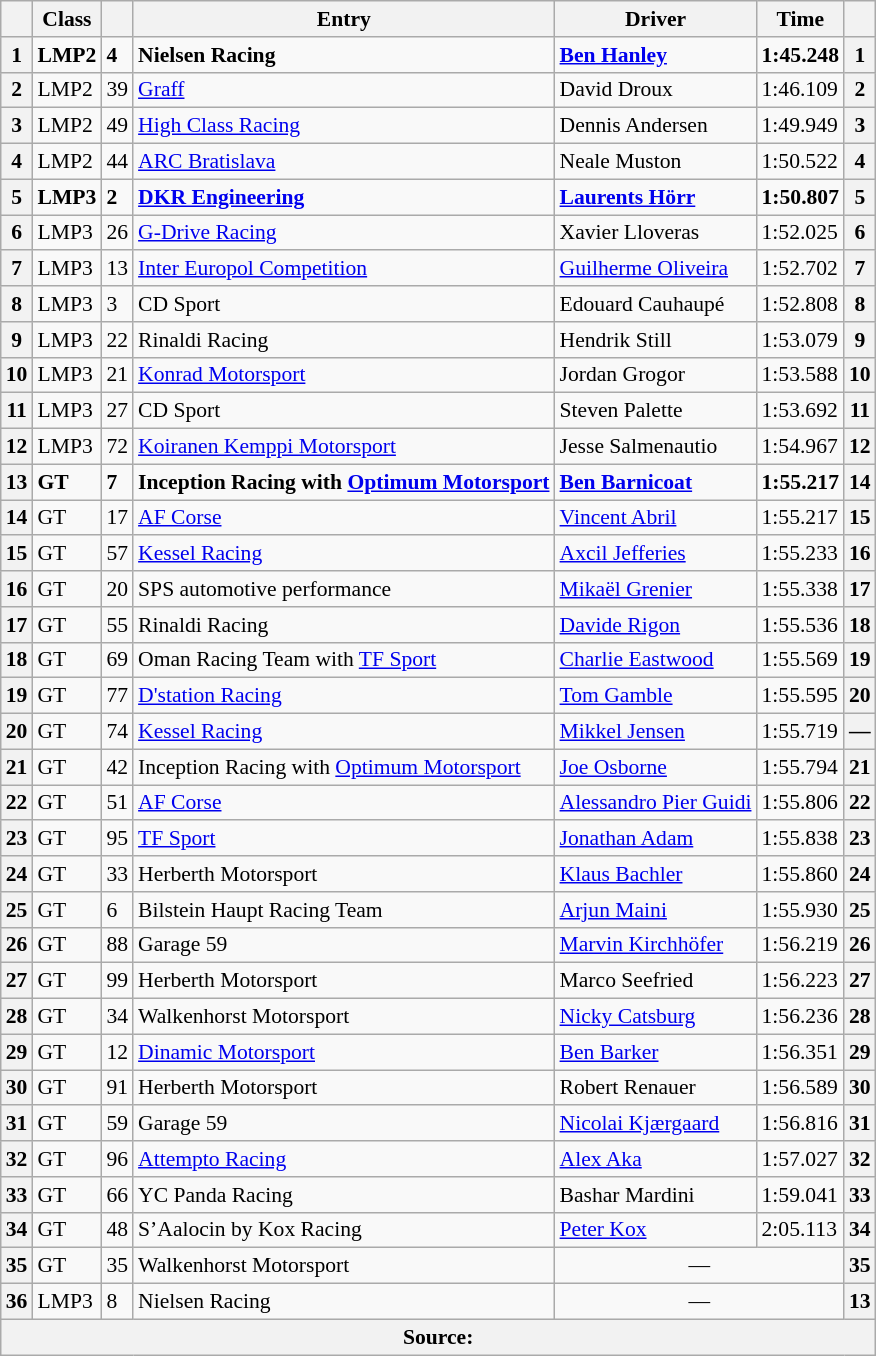<table class="wikitable sortable" style="font-size:90%;">
<tr>
<th></th>
<th class="unsortable">Class</th>
<th class="unsortable"></th>
<th class="unsortable">Entry</th>
<th class="unsortable">Driver</th>
<th class="unsortable">Time</th>
<th></th>
</tr>
<tr>
<th>1</th>
<td><strong>LMP2</strong></td>
<td><strong>4</strong></td>
<td><strong> Nielsen Racing</strong></td>
<td><strong> <a href='#'>Ben Hanley</a></strong></td>
<td><strong>1:45.248</strong></td>
<th>1</th>
</tr>
<tr>
<th>2</th>
<td>LMP2</td>
<td>39</td>
<td> <a href='#'>Graff</a></td>
<td> David Droux</td>
<td>1:46.109</td>
<th>2</th>
</tr>
<tr>
<th>3</th>
<td>LMP2</td>
<td>49</td>
<td> <a href='#'>High Class Racing</a></td>
<td> Dennis Andersen</td>
<td>1:49.949</td>
<th>3</th>
</tr>
<tr>
<th>4</th>
<td>LMP2</td>
<td>44</td>
<td> <a href='#'>ARC Bratislava</a></td>
<td> Neale Muston</td>
<td>1:50.522</td>
<th>4</th>
</tr>
<tr>
<th>5</th>
<td><strong>LMP3</strong></td>
<td><strong>2</strong></td>
<td><strong> <a href='#'>DKR Engineering</a></strong></td>
<td><strong> <a href='#'>Laurents Hörr</a></strong></td>
<td><strong>1:50.807</strong></td>
<th>5</th>
</tr>
<tr>
<th>6</th>
<td>LMP3</td>
<td>26</td>
<td> <a href='#'>G-Drive Racing</a></td>
<td> Xavier Lloveras</td>
<td>1:52.025</td>
<th>6</th>
</tr>
<tr>
<th>7</th>
<td>LMP3</td>
<td>13</td>
<td> <a href='#'>Inter Europol Competition</a></td>
<td> <a href='#'>Guilherme Oliveira</a></td>
<td>1:52.702</td>
<th>7</th>
</tr>
<tr>
<th>8</th>
<td>LMP3</td>
<td>3</td>
<td> CD Sport</td>
<td> Edouard Cauhaupé</td>
<td>1:52.808</td>
<th>8</th>
</tr>
<tr>
<th>9</th>
<td>LMP3</td>
<td>22</td>
<td> Rinaldi Racing</td>
<td> Hendrik Still</td>
<td>1:53.079</td>
<th>9</th>
</tr>
<tr>
<th>10</th>
<td>LMP3</td>
<td>21</td>
<td> <a href='#'>Konrad Motorsport</a></td>
<td> Jordan Grogor</td>
<td>1:53.588</td>
<th>10</th>
</tr>
<tr>
<th>11</th>
<td>LMP3</td>
<td>27</td>
<td> CD Sport</td>
<td> Steven Palette</td>
<td>1:53.692</td>
<th>11</th>
</tr>
<tr>
<th>12</th>
<td>LMP3</td>
<td>72</td>
<td> <a href='#'>Koiranen Kemppi Motorsport</a></td>
<td> Jesse Salmenautio</td>
<td>1:54.967</td>
<th>12</th>
</tr>
<tr>
<th>13</th>
<td><strong>GT</strong></td>
<td><strong>7</strong></td>
<td><strong> Inception Racing with <a href='#'>Optimum Motorsport</a></strong></td>
<td><strong> <a href='#'>Ben Barnicoat</a></strong></td>
<td><strong>1:55.217</strong></td>
<th>14</th>
</tr>
<tr>
<th>14</th>
<td>GT</td>
<td>17</td>
<td> <a href='#'>AF Corse</a></td>
<td> <a href='#'>Vincent Abril</a></td>
<td>1:55.217</td>
<th>15</th>
</tr>
<tr>
<th>15</th>
<td>GT</td>
<td>57</td>
<td> <a href='#'>Kessel Racing</a></td>
<td> <a href='#'>Axcil Jefferies</a></td>
<td>1:55.233</td>
<th>16</th>
</tr>
<tr>
<th>16</th>
<td>GT</td>
<td>20</td>
<td> SPS automotive performance</td>
<td> <a href='#'>Mikaël Grenier</a></td>
<td>1:55.338</td>
<th>17</th>
</tr>
<tr>
<th>17</th>
<td>GT</td>
<td>55</td>
<td> Rinaldi Racing</td>
<td> <a href='#'>Davide Rigon</a></td>
<td>1:55.536</td>
<th>18</th>
</tr>
<tr>
<th>18</th>
<td>GT</td>
<td>69</td>
<td> Oman Racing Team with <a href='#'>TF Sport</a></td>
<td> <a href='#'>Charlie Eastwood</a></td>
<td>1:55.569</td>
<th>19</th>
</tr>
<tr>
<th>19</th>
<td>GT</td>
<td>77</td>
<td> <a href='#'>D'station Racing</a></td>
<td> <a href='#'>Tom Gamble</a></td>
<td>1:55.595</td>
<th>20</th>
</tr>
<tr>
<th>20</th>
<td>GT</td>
<td>74</td>
<td> <a href='#'>Kessel Racing</a></td>
<td> <a href='#'>Mikkel Jensen</a></td>
<td>1:55.719</td>
<th>—</th>
</tr>
<tr>
<th>21</th>
<td>GT</td>
<td>42</td>
<td> Inception Racing with <a href='#'>Optimum Motorsport</a></td>
<td> <a href='#'>Joe Osborne</a></td>
<td>1:55.794</td>
<th>21</th>
</tr>
<tr>
<th>22</th>
<td>GT</td>
<td>51</td>
<td> <a href='#'>AF Corse</a></td>
<td> <a href='#'>Alessandro Pier Guidi</a></td>
<td>1:55.806</td>
<th>22</th>
</tr>
<tr>
<th>23</th>
<td>GT</td>
<td>95</td>
<td> <a href='#'>TF Sport</a></td>
<td> <a href='#'>Jonathan Adam</a></td>
<td>1:55.838</td>
<th>23</th>
</tr>
<tr>
<th>24</th>
<td>GT</td>
<td>33</td>
<td> Herberth Motorsport</td>
<td> <a href='#'>Klaus Bachler</a></td>
<td>1:55.860</td>
<th>24</th>
</tr>
<tr>
<th>25</th>
<td>GT</td>
<td>6</td>
<td> Bilstein Haupt Racing Team</td>
<td> <a href='#'>Arjun Maini</a></td>
<td>1:55.930</td>
<th>25</th>
</tr>
<tr>
<th>26</th>
<td>GT</td>
<td>88</td>
<td> Garage 59</td>
<td> <a href='#'>Marvin Kirchhöfer</a></td>
<td>1:56.219</td>
<th>26</th>
</tr>
<tr>
<th>27</th>
<td>GT</td>
<td>99</td>
<td> Herberth Motorsport</td>
<td> Marco Seefried</td>
<td>1:56.223</td>
<th>27</th>
</tr>
<tr>
<th>28</th>
<td>GT</td>
<td>34</td>
<td> Walkenhorst Motorsport</td>
<td> <a href='#'>Nicky Catsburg</a></td>
<td>1:56.236</td>
<th>28</th>
</tr>
<tr>
<th>29</th>
<td>GT</td>
<td>12</td>
<td> <a href='#'>Dinamic Motorsport</a></td>
<td> <a href='#'>Ben Barker</a></td>
<td>1:56.351</td>
<th>29</th>
</tr>
<tr>
<th>30</th>
<td>GT</td>
<td>91</td>
<td> Herberth Motorsport</td>
<td> Robert Renauer</td>
<td>1:56.589</td>
<th>30</th>
</tr>
<tr>
<th>31</th>
<td>GT</td>
<td>59</td>
<td> Garage 59</td>
<td> <a href='#'>Nicolai Kjærgaard</a></td>
<td>1:56.816</td>
<th>31</th>
</tr>
<tr>
<th>32</th>
<td>GT</td>
<td>96</td>
<td> <a href='#'>Attempto Racing</a></td>
<td> <a href='#'>Alex Aka</a></td>
<td>1:57.027</td>
<th>32</th>
</tr>
<tr>
<th>33</th>
<td>GT</td>
<td>66</td>
<td> YC Panda Racing</td>
<td> Bashar Mardini</td>
<td>1:59.041</td>
<th>33</th>
</tr>
<tr>
<th>34</th>
<td>GT</td>
<td>48</td>
<td> S’Aalocin by Kox Racing</td>
<td> <a href='#'>Peter Kox</a></td>
<td>2:05.113</td>
<th>34</th>
</tr>
<tr>
<th>35</th>
<td>GT</td>
<td>35</td>
<td> Walkenhorst Motorsport</td>
<td colspan="2" align= "center">—</td>
<th>35</th>
</tr>
<tr>
<th>36</th>
<td>LMP3</td>
<td>8</td>
<td> Nielsen Racing</td>
<td colspan="2" align= "center">—</td>
<th>13</th>
</tr>
<tr>
<th colspan="7">Source:</th>
</tr>
</table>
